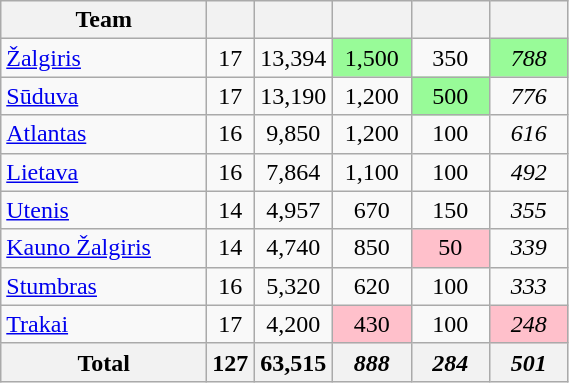<table class="wikitable sortable">
<tr>
<th width=130>Team</th>
<th></th>
<th width=45></th>
<th width=45></th>
<th width=45></th>
<th width=45></th>
</tr>
<tr>
<td><a href='#'>Žalgiris</a></td>
<td align=center>17</td>
<td align=center>13,394</td>
<td align=center bgcolor="#98FB98">1,500</td>
<td align=center>350</td>
<td align=center bgcolor="#98FB98"><em>788</em></td>
</tr>
<tr>
<td><a href='#'>Sūduva</a></td>
<td align=center>17</td>
<td align=center>13,190</td>
<td align=center>1,200</td>
<td align=center bgcolor="#98FB98">500</td>
<td align=center><em>776</em></td>
</tr>
<tr>
<td><a href='#'>Atlantas</a></td>
<td align=center>16</td>
<td align=center>9,850</td>
<td align=center>1,200</td>
<td align=center>100</td>
<td align=center><em>616</em></td>
</tr>
<tr>
<td><a href='#'>Lietava</a></td>
<td align=center>16</td>
<td align=center>7,864</td>
<td align=center>1,100</td>
<td align=center>100</td>
<td align=center><em>492</em></td>
</tr>
<tr>
<td><a href='#'>Utenis</a></td>
<td align=center>14</td>
<td align=center>4,957</td>
<td align=center>670</td>
<td align=center>150</td>
<td align=center><em>355</em></td>
</tr>
<tr>
<td><a href='#'>Kauno Žalgiris</a></td>
<td align=center>14</td>
<td align=center>4,740</td>
<td align=center>850</td>
<td align=center bgcolor="#FFC0CB">50</td>
<td align=center><em>339</em></td>
</tr>
<tr>
<td><a href='#'>Stumbras</a></td>
<td align=center>16</td>
<td align=center>5,320</td>
<td align=center>620</td>
<td align=center>100</td>
<td align=center><em>333</em></td>
</tr>
<tr>
<td><a href='#'>Trakai</a></td>
<td align=center>17</td>
<td align=center>4,200</td>
<td align=center bgcolor="#FFC0CB">430</td>
<td align=center>100</td>
<td align=center bgcolor="#FFC0CB"><em>248</em></td>
</tr>
<tr>
<th>Total</th>
<th align=center>127</th>
<th align=center>63,515</th>
<th align=center><em>888</em></th>
<th align=center><em>284</em></th>
<th align=center><em>501</em></th>
</tr>
</table>
